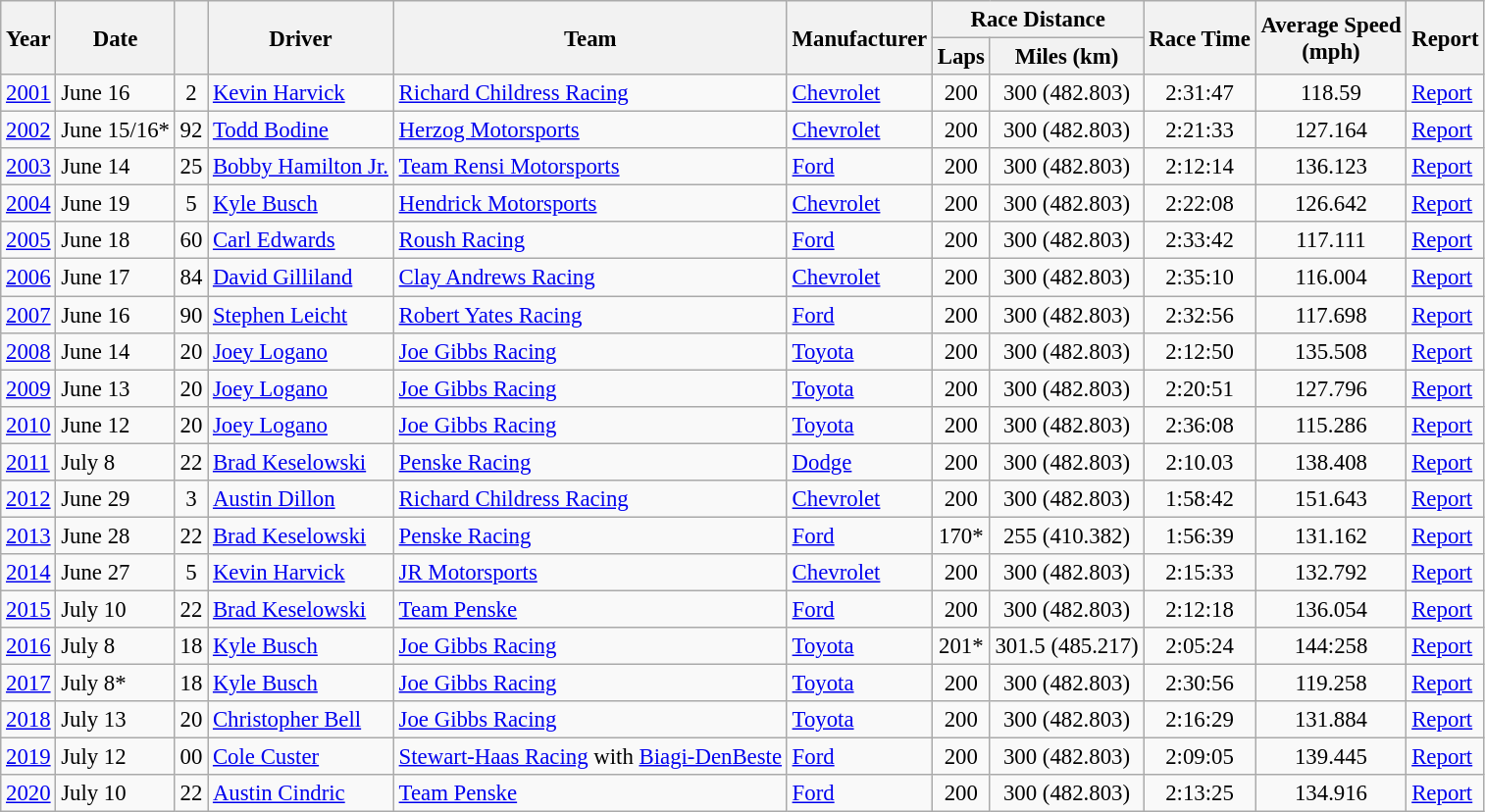<table class="wikitable" style="font-size: 95%;">
<tr>
<th rowspan="2">Year</th>
<th rowspan="2">Date</th>
<th rowspan="2"></th>
<th rowspan="2">Driver</th>
<th rowspan="2">Team</th>
<th rowspan="2">Manufacturer</th>
<th colspan="2">Race Distance</th>
<th rowspan="2">Race Time</th>
<th rowspan="2">Average Speed<br>(mph)</th>
<th rowspan="2">Report</th>
</tr>
<tr>
<th>Laps</th>
<th>Miles (km)</th>
</tr>
<tr>
<td><a href='#'>2001</a></td>
<td>June 16</td>
<td align="center">2</td>
<td><a href='#'>Kevin Harvick</a></td>
<td><a href='#'>Richard Childress Racing</a></td>
<td><a href='#'>Chevrolet</a></td>
<td align="center">200</td>
<td align="center">300 (482.803)</td>
<td align="center">2:31:47</td>
<td align="center">118.59</td>
<td><a href='#'>Report</a></td>
</tr>
<tr>
<td><a href='#'>2002</a></td>
<td>June 15/16*</td>
<td align="center">92</td>
<td><a href='#'>Todd Bodine</a></td>
<td><a href='#'>Herzog Motorsports</a></td>
<td><a href='#'>Chevrolet</a></td>
<td align="center">200</td>
<td align="center">300 (482.803)</td>
<td align="center">2:21:33</td>
<td align="center">127.164</td>
<td><a href='#'>Report</a></td>
</tr>
<tr>
<td><a href='#'>2003</a></td>
<td>June 14</td>
<td align="center">25</td>
<td><a href='#'>Bobby Hamilton Jr.</a></td>
<td><a href='#'>Team Rensi Motorsports</a></td>
<td><a href='#'>Ford</a></td>
<td align="center">200</td>
<td align="center">300 (482.803)</td>
<td align="center">2:12:14</td>
<td align="center">136.123</td>
<td><a href='#'>Report</a></td>
</tr>
<tr>
<td><a href='#'>2004</a></td>
<td>June 19</td>
<td align="center">5</td>
<td><a href='#'>Kyle Busch</a></td>
<td><a href='#'>Hendrick Motorsports</a></td>
<td><a href='#'>Chevrolet</a></td>
<td align="center">200</td>
<td align="center">300 (482.803)</td>
<td align="center">2:22:08</td>
<td align="center">126.642</td>
<td><a href='#'>Report</a></td>
</tr>
<tr>
<td><a href='#'>2005</a></td>
<td>June 18</td>
<td align="center">60</td>
<td><a href='#'>Carl Edwards</a></td>
<td><a href='#'>Roush Racing</a></td>
<td><a href='#'>Ford</a></td>
<td align="center">200</td>
<td align="center">300 (482.803)</td>
<td align="center">2:33:42</td>
<td align="center">117.111</td>
<td><a href='#'>Report</a></td>
</tr>
<tr>
<td><a href='#'>2006</a></td>
<td>June 17</td>
<td align="center">84</td>
<td><a href='#'>David Gilliland</a></td>
<td><a href='#'>Clay Andrews Racing</a></td>
<td><a href='#'>Chevrolet</a></td>
<td align="center">200</td>
<td align="center">300 (482.803)</td>
<td align="center">2:35:10</td>
<td align="center">116.004</td>
<td><a href='#'>Report</a></td>
</tr>
<tr>
<td><a href='#'>2007</a></td>
<td>June 16</td>
<td align="center">90</td>
<td><a href='#'>Stephen Leicht</a></td>
<td><a href='#'>Robert Yates Racing</a></td>
<td><a href='#'>Ford</a></td>
<td align="center">200</td>
<td align="center">300 (482.803)</td>
<td align="center">2:32:56</td>
<td align="center">117.698</td>
<td><a href='#'>Report</a></td>
</tr>
<tr>
<td><a href='#'>2008</a></td>
<td>June 14</td>
<td align="center">20</td>
<td><a href='#'>Joey Logano</a></td>
<td><a href='#'>Joe Gibbs Racing</a></td>
<td><a href='#'>Toyota</a></td>
<td align="center">200</td>
<td align="center">300 (482.803)</td>
<td align="center">2:12:50</td>
<td align="center">135.508</td>
<td><a href='#'>Report</a></td>
</tr>
<tr>
<td><a href='#'>2009</a></td>
<td>June 13</td>
<td align="center">20</td>
<td><a href='#'>Joey Logano</a></td>
<td><a href='#'>Joe Gibbs Racing</a></td>
<td><a href='#'>Toyota</a></td>
<td align="center">200</td>
<td align="center">300 (482.803)</td>
<td align="center">2:20:51</td>
<td align="center">127.796</td>
<td><a href='#'>Report</a></td>
</tr>
<tr>
<td><a href='#'>2010</a></td>
<td>June 12</td>
<td align="center">20</td>
<td><a href='#'>Joey Logano</a></td>
<td><a href='#'>Joe Gibbs Racing</a></td>
<td><a href='#'>Toyota</a></td>
<td align="center">200</td>
<td align="center">300 (482.803)</td>
<td align="center">2:36:08</td>
<td align="center">115.286</td>
<td><a href='#'>Report</a></td>
</tr>
<tr>
<td><a href='#'>2011</a></td>
<td>July 8</td>
<td align="center">22</td>
<td><a href='#'>Brad Keselowski</a></td>
<td><a href='#'>Penske Racing</a></td>
<td><a href='#'>Dodge</a></td>
<td align="center">200</td>
<td align="center">300 (482.803)</td>
<td align="center">2:10.03</td>
<td align="center">138.408</td>
<td><a href='#'>Report</a></td>
</tr>
<tr>
<td><a href='#'>2012</a></td>
<td>June 29</td>
<td align="center">3</td>
<td><a href='#'>Austin Dillon</a></td>
<td><a href='#'>Richard Childress Racing</a></td>
<td><a href='#'>Chevrolet</a></td>
<td align="center">200</td>
<td align="center">300 (482.803)</td>
<td align="center">1:58:42</td>
<td align="center">151.643</td>
<td><a href='#'>Report</a></td>
</tr>
<tr>
<td><a href='#'>2013</a></td>
<td>June 28</td>
<td align="center">22</td>
<td><a href='#'>Brad Keselowski</a></td>
<td><a href='#'>Penske Racing</a></td>
<td><a href='#'>Ford</a></td>
<td align="center">170*</td>
<td align="center">255 (410.382)</td>
<td align="center">1:56:39</td>
<td align="center">131.162</td>
<td><a href='#'>Report</a></td>
</tr>
<tr>
<td><a href='#'>2014</a></td>
<td>June 27</td>
<td align="center">5</td>
<td><a href='#'>Kevin Harvick</a></td>
<td><a href='#'>JR Motorsports</a></td>
<td><a href='#'>Chevrolet</a></td>
<td align="center">200</td>
<td align="center">300 (482.803)</td>
<td align="center">2:15:33</td>
<td align="center">132.792</td>
<td><a href='#'>Report</a></td>
</tr>
<tr>
<td><a href='#'>2015</a></td>
<td>July 10</td>
<td align="center">22</td>
<td><a href='#'>Brad Keselowski</a></td>
<td><a href='#'>Team Penske</a></td>
<td><a href='#'>Ford</a></td>
<td align="center">200</td>
<td align="center">300 (482.803)</td>
<td align="center">2:12:18</td>
<td align="center">136.054</td>
<td><a href='#'>Report</a></td>
</tr>
<tr>
<td><a href='#'>2016</a></td>
<td>July 8</td>
<td align="center">18</td>
<td><a href='#'>Kyle Busch</a></td>
<td><a href='#'>Joe Gibbs Racing</a></td>
<td><a href='#'>Toyota</a></td>
<td align="center">201*</td>
<td align="center">301.5 (485.217)</td>
<td align="center">2:05:24</td>
<td align="center">144:258</td>
<td><a href='#'>Report</a></td>
</tr>
<tr>
<td><a href='#'>2017</a></td>
<td>July 8*</td>
<td align="center">18</td>
<td><a href='#'>Kyle Busch</a></td>
<td><a href='#'>Joe Gibbs Racing</a></td>
<td><a href='#'>Toyota</a></td>
<td align="center">200</td>
<td align="center">300 (482.803)</td>
<td align="center">2:30:56</td>
<td align="center">119.258</td>
<td><a href='#'>Report</a></td>
</tr>
<tr>
<td><a href='#'>2018</a></td>
<td>July 13</td>
<td align="center">20</td>
<td><a href='#'>Christopher Bell</a></td>
<td><a href='#'>Joe Gibbs Racing</a></td>
<td><a href='#'>Toyota</a></td>
<td align="center">200</td>
<td align="center">300 (482.803)</td>
<td align="center">2:16:29</td>
<td align="center">131.884</td>
<td><a href='#'>Report</a></td>
</tr>
<tr>
<td><a href='#'>2019</a></td>
<td>July 12</td>
<td align="center">00</td>
<td><a href='#'>Cole Custer</a></td>
<td><a href='#'>Stewart-Haas Racing</a> with <a href='#'>Biagi-DenBeste</a></td>
<td><a href='#'>Ford</a></td>
<td align="center">200</td>
<td align="center">300 (482.803)</td>
<td align="center">2:09:05</td>
<td align="center">139.445</td>
<td><a href='#'>Report</a></td>
</tr>
<tr>
<td rowspan=2><a href='#'>2020</a></td>
<td>July 10</td>
<td align="center">22</td>
<td><a href='#'>Austin Cindric</a></td>
<td><a href='#'>Team Penske</a></td>
<td><a href='#'>Ford</a></td>
<td align="center">200</td>
<td align="center">300 (482.803)</td>
<td align="center">2:13:25</td>
<td align="center">134.916</td>
<td><a href='#'>Report</a></td>
</tr>
</table>
